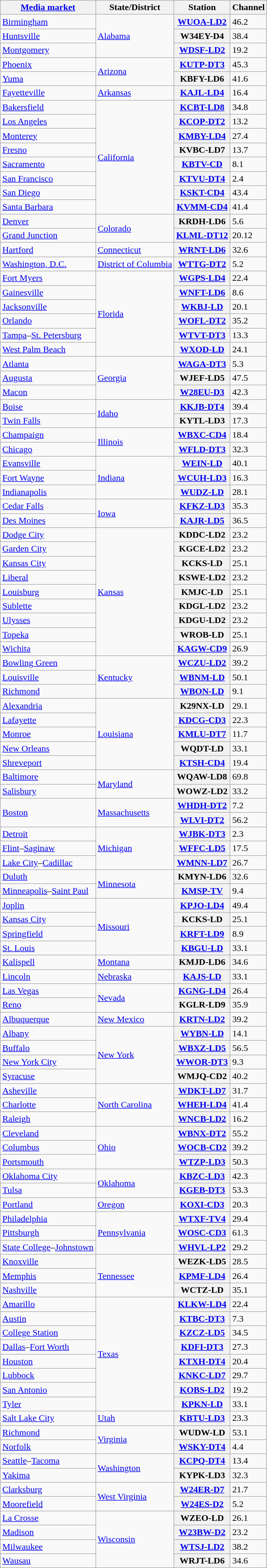<table class="wikitable sortable">
<tr>
<th scope="col"><a href='#'>Media market</a></th>
<th scope="col">State/District</th>
<th scope="col">Station</th>
<th scope="col">Channel</th>
</tr>
<tr>
<td><a href='#'>Birmingham</a></td>
<td rowspan="3"><a href='#'>Alabama</a></td>
<th scope="row"><a href='#'>WUOA-LD2</a></th>
<td>46.2</td>
</tr>
<tr>
<td><a href='#'>Huntsville</a></td>
<th scope="row">W34EY-D4</th>
<td>38.4</td>
</tr>
<tr>
<td><a href='#'>Montgomery</a></td>
<th scope="row"><a href='#'>WDSF-LD2</a></th>
<td>19.2</td>
</tr>
<tr>
<td><a href='#'>Phoenix</a></td>
<td rowspan="2"><a href='#'>Arizona</a></td>
<th scope="row"><a href='#'>KUTP-DT3</a></th>
<td>45.3</td>
</tr>
<tr>
<td><a href='#'>Yuma</a></td>
<th scope="row">KBFY-LD6</th>
<td>41.6</td>
</tr>
<tr>
<td><a href='#'>Fayetteville</a></td>
<td><a href='#'>Arkansas</a></td>
<th scope="row"><a href='#'>KAJL-LD4</a></th>
<td>16.4</td>
</tr>
<tr>
<td><a href='#'>Bakersfield</a></td>
<td rowspan="8"><a href='#'>California</a></td>
<th scope="row"><a href='#'>KCBT-LD8</a></th>
<td>34.8</td>
</tr>
<tr>
<td><a href='#'>Los Angeles</a></td>
<th scope="row"><a href='#'>KCOP-DT2</a></th>
<td>13.2</td>
</tr>
<tr>
<td><a href='#'>Monterey</a></td>
<th scope="row"><a href='#'>KMBY-LD4</a></th>
<td>27.4</td>
</tr>
<tr>
<td><a href='#'>Fresno</a></td>
<th scope="row">KVBC-LD7</th>
<td>13.7</td>
</tr>
<tr>
<td><a href='#'>Sacramento</a></td>
<th scope="row"><a href='#'>KBTV-CD</a></th>
<td>8.1</td>
</tr>
<tr>
<td><a href='#'>San Francisco</a></td>
<th scope="row"><a href='#'>KTVU-DT4</a></th>
<td>2.4</td>
</tr>
<tr>
<td><a href='#'>San Diego</a></td>
<th scope="row"><a href='#'>KSKT-CD4</a></th>
<td>43.4</td>
</tr>
<tr>
<td><a href='#'>Santa Barbara</a></td>
<th scope="row"><a href='#'>KVMM-CD4</a></th>
<td>41.4</td>
</tr>
<tr>
<td><a href='#'>Denver</a></td>
<td rowspan="2"><a href='#'>Colorado</a></td>
<th scope="row">KRDH-LD6</th>
<td>5.6</td>
</tr>
<tr>
<td><a href='#'>Grand Junction</a></td>
<th scope="row"><a href='#'>KLML-DT12</a></th>
<td>20.12</td>
</tr>
<tr>
<td><a href='#'>Hartford</a></td>
<td><a href='#'>Connecticut</a></td>
<th scope="row"><a href='#'>WRNT-LD6</a></th>
<td>32.6</td>
</tr>
<tr>
<td><a href='#'>Washington, D.C.</a></td>
<td><a href='#'>District of Columbia</a></td>
<th scope="row"><a href='#'>WTTG-DT2</a></th>
<td>5.2</td>
</tr>
<tr>
<td><a href='#'>Fort Myers</a></td>
<td rowspan="6"><a href='#'>Florida</a></td>
<th scope="row"><a href='#'>WGPS-LD4</a></th>
<td>22.4</td>
</tr>
<tr>
<td><a href='#'>Gainesville</a></td>
<th scope="row"><a href='#'>WNFT-LD6</a></th>
<td>8.6</td>
</tr>
<tr>
<td><a href='#'>Jacksonville</a></td>
<th scope="row"><a href='#'>WKBJ-LD</a></th>
<td>20.1</td>
</tr>
<tr>
<td><a href='#'>Orlando</a></td>
<th scope="row"><a href='#'>WOFL-DT2</a></th>
<td>35.2</td>
</tr>
<tr>
<td><a href='#'>Tampa</a>–<a href='#'>St. Petersburg</a></td>
<th scope="row"><a href='#'>WTVT-DT3</a></th>
<td>13.3</td>
</tr>
<tr>
<td><a href='#'>West Palm Beach</a></td>
<th scope="row"><a href='#'>WXOD-LD</a></th>
<td>24.1</td>
</tr>
<tr>
<td><a href='#'>Atlanta</a></td>
<td rowspan="3"><a href='#'>Georgia</a></td>
<th scope="row"><a href='#'>WAGA-DT3</a></th>
<td>5.3</td>
</tr>
<tr>
<td><a href='#'>Augusta</a></td>
<th scope="row">WJEF-LD5</th>
<td>47.5</td>
</tr>
<tr>
<td><a href='#'>Macon</a></td>
<th scope="row"><a href='#'>W28EU-D3</a></th>
<td>42.3</td>
</tr>
<tr>
<td><a href='#'>Boise</a></td>
<td rowspan="2"><a href='#'>Idaho</a></td>
<th scope="row"><a href='#'>KKJB-DT4</a></th>
<td>39.4</td>
</tr>
<tr>
<td><a href='#'>Twin Falls</a></td>
<th scope="row">KYTL-LD3</th>
<td>17.3</td>
</tr>
<tr>
<td><a href='#'>Champaign</a></td>
<td rowspan="2"><a href='#'>Illinois</a></td>
<th scope="row"><a href='#'>WBXC-CD4</a></th>
<td>18.4</td>
</tr>
<tr>
<td><a href='#'>Chicago</a></td>
<th scope="row"><a href='#'>WFLD-DT3</a></th>
<td>32.3</td>
</tr>
<tr>
<td><a href='#'>Evansville</a></td>
<td rowspan="3"><a href='#'>Indiana</a></td>
<th scope="row"><a href='#'>WEIN-LD</a></th>
<td>40.1</td>
</tr>
<tr>
<td><a href='#'>Fort Wayne</a></td>
<th scope="row"><a href='#'>WCUH-LD3</a></th>
<td>16.3</td>
</tr>
<tr>
<td><a href='#'>Indianapolis</a></td>
<th scope="row"><a href='#'>WUDZ-LD</a></th>
<td>28.1</td>
</tr>
<tr>
<td><a href='#'>Cedar Falls</a></td>
<td rowspan="2"><a href='#'>Iowa</a></td>
<th scope="row"><a href='#'>KFKZ-LD3</a></th>
<td>35.3</td>
</tr>
<tr>
<td><a href='#'>Des Moines</a></td>
<th scope="row"><a href='#'>KAJR-LD5</a></th>
<td>36.5</td>
</tr>
<tr>
<td><a href='#'>Dodge City</a></td>
<td rowspan="9"><a href='#'>Kansas</a></td>
<th scope="row">KDDC-LD2</th>
<td>23.2</td>
</tr>
<tr>
<td><a href='#'>Garden City</a></td>
<th scope="row">KGCE-LD2</th>
<td>23.2</td>
</tr>
<tr>
<td><a href='#'>Kansas City</a></td>
<th scope="row">KCKS-LD</th>
<td>25.1</td>
</tr>
<tr>
<td><a href='#'>Liberal</a></td>
<th scope="row">KSWE-LD2</th>
<td>23.2</td>
</tr>
<tr>
<td><a href='#'>Louisburg</a></td>
<th scope="row">KMJC-LD</th>
<td>25.1</td>
</tr>
<tr>
<td><a href='#'>Sublette</a></td>
<th scope="row">KDGL-LD2</th>
<td>23.2</td>
</tr>
<tr>
<td><a href='#'>Ulysses</a></td>
<th scope="row">KDGU-LD2</th>
<td>23.2</td>
</tr>
<tr>
<td><a href='#'>Topeka</a></td>
<th scope="row">WROB-LD</th>
<td>25.1</td>
</tr>
<tr>
<td><a href='#'>Wichita</a></td>
<th scope="row"><a href='#'>KAGW-CD9</a></th>
<td>26.9</td>
</tr>
<tr>
<td><a href='#'>Bowling Green</a></td>
<td rowspan="3"><a href='#'>Kentucky</a></td>
<th scope="row"><a href='#'>WCZU-LD2</a></th>
<td>39.2</td>
</tr>
<tr>
<td><a href='#'>Louisville</a></td>
<th scope="row"><a href='#'>WBNM-LD</a></th>
<td>50.1</td>
</tr>
<tr>
<td><a href='#'>Richmond</a></td>
<th scope="row"><a href='#'>WBON-LD</a></th>
<td>9.1</td>
</tr>
<tr>
<td><a href='#'>Alexandria</a></td>
<td rowspan="5"><a href='#'>Louisiana</a></td>
<th scope="row">K29NX-LD</th>
<td>29.1</td>
</tr>
<tr>
<td><a href='#'>Lafayette</a></td>
<th scope="row"><a href='#'>KDCG-CD3</a></th>
<td>22.3</td>
</tr>
<tr>
<td><a href='#'>Monroe</a></td>
<th scope="row"><a href='#'>KMLU-DT7</a></th>
<td>11.7</td>
</tr>
<tr>
<td><a href='#'>New Orleans</a></td>
<th scope="row">WQDT-LD</th>
<td>33.1</td>
</tr>
<tr>
<td><a href='#'>Shreveport</a></td>
<th scope="row"><a href='#'>KTSH-CD4</a></th>
<td>19.4</td>
</tr>
<tr>
<td><a href='#'>Baltimore</a></td>
<td rowspan="2"><a href='#'>Maryland</a></td>
<th scope="row">WQAW-LD8</th>
<td>69.8</td>
</tr>
<tr>
<td><a href='#'>Salisbury</a></td>
<th scope="row">WOWZ-LD2</th>
<td>33.2</td>
</tr>
<tr>
<td rowspan="2"><a href='#'>Boston</a></td>
<td rowspan="2"><a href='#'>Massachusetts</a></td>
<th scope="row"><a href='#'>WHDH-DT2</a></th>
<td>7.2</td>
</tr>
<tr>
<th scope="row"><a href='#'>WLVI-DT2</a></th>
<td>56.2</td>
</tr>
<tr>
<td><a href='#'>Detroit</a></td>
<td rowspan="3"><a href='#'>Michigan</a></td>
<th scope="row"><a href='#'>WJBK-DT3</a></th>
<td>2.3</td>
</tr>
<tr>
<td><a href='#'>Flint</a>–<a href='#'>Saginaw</a></td>
<th scope="row"><a href='#'>WFFC-LD5</a></th>
<td>17.5</td>
</tr>
<tr>
<td><a href='#'>Lake City</a>–<a href='#'>Cadillac</a></td>
<th scope="row"><a href='#'>WMNN-LD7</a></th>
<td>26.7</td>
</tr>
<tr>
<td><a href='#'>Duluth</a></td>
<td rowspan="2"><a href='#'>Minnesota</a></td>
<th scope="row">KMYN-LD6</th>
<td>32.6</td>
</tr>
<tr>
<td><a href='#'>Minneapolis</a>–<a href='#'>Saint Paul</a></td>
<th scope="row"><a href='#'>KMSP-TV</a></th>
<td>9.4</td>
</tr>
<tr>
<td><a href='#'>Joplin</a></td>
<td rowspan="4"><a href='#'>Missouri</a></td>
<th scope="row"><a href='#'>KPJO-LD4</a></th>
<td>49.4</td>
</tr>
<tr>
<td><a href='#'>Kansas City</a></td>
<th scope="row">KCKS-LD</th>
<td>25.1</td>
</tr>
<tr>
<td><a href='#'>Springfield</a></td>
<th scope="row"><a href='#'>KRFT-LD9</a></th>
<td>8.9</td>
</tr>
<tr>
<td><a href='#'>St. Louis</a></td>
<th scope="row"><a href='#'>KBGU-LD</a></th>
<td>33.1</td>
</tr>
<tr>
<td><a href='#'>Kalispell</a></td>
<td><a href='#'>Montana</a></td>
<th scope="row">KMJD-LD6</th>
<td>34.6</td>
</tr>
<tr>
<td><a href='#'>Lincoln</a></td>
<td><a href='#'>Nebraska</a></td>
<th scope="row"><a href='#'>KAJS-LD</a></th>
<td>33.1</td>
</tr>
<tr>
<td><a href='#'>Las Vegas</a></td>
<td rowspan="2"><a href='#'>Nevada</a></td>
<th scope="row"><a href='#'>KGNG-LD4</a></th>
<td>26.4</td>
</tr>
<tr>
<td><a href='#'>Reno</a></td>
<th scope="row">KGLR-LD9</th>
<td>35.9</td>
</tr>
<tr>
<td><a href='#'>Albuquerque</a></td>
<td><a href='#'>New Mexico</a></td>
<th scope="row"><a href='#'>KRTN-LD2</a></th>
<td>39.2</td>
</tr>
<tr>
<td><a href='#'>Albany</a></td>
<td rowspan="4"><a href='#'>New York</a></td>
<th scope="row"><a href='#'>WYBN-LD</a></th>
<td>14.1</td>
</tr>
<tr>
<td><a href='#'>Buffalo</a></td>
<th scope="row"><a href='#'>WBXZ-LD5</a></th>
<td>56.5</td>
</tr>
<tr>
<td><a href='#'>New York City</a></td>
<th scope="row"><a href='#'>WWOR-DT3</a></th>
<td>9.3</td>
</tr>
<tr>
<td><a href='#'>Syracuse</a></td>
<th scope="row">WMJQ-CD2</th>
<td>40.2</td>
</tr>
<tr>
<td><a href='#'>Asheville</a></td>
<td rowspan="3"><a href='#'>North Carolina</a></td>
<th scope="row"><a href='#'>WDKT-LD7</a></th>
<td>31.7</td>
</tr>
<tr>
<td><a href='#'>Charlotte</a></td>
<th scope="row"><a href='#'>WHEH-LD4</a></th>
<td>41.4</td>
</tr>
<tr>
<td><a href='#'>Raleigh</a></td>
<th scope="row"><a href='#'>WNCB-LD2</a></th>
<td>16.2</td>
</tr>
<tr>
<td><a href='#'>Cleveland</a></td>
<td rowspan="3"><a href='#'>Ohio</a></td>
<th scope="row"><a href='#'>WBNX-DT2</a></th>
<td>55.2</td>
</tr>
<tr>
<td><a href='#'>Columbus</a></td>
<th scope="row"><a href='#'>WOCB-CD2</a></th>
<td>39.2</td>
</tr>
<tr>
<td><a href='#'>Portsmouth</a></td>
<th scope="row"><a href='#'>WTZP-LD3</a></th>
<td>50.3</td>
</tr>
<tr>
<td><a href='#'>Oklahoma City</a></td>
<td rowspan="2"><a href='#'>Oklahoma</a></td>
<th scope="row"><a href='#'>KBZC-LD3</a></th>
<td>42.3</td>
</tr>
<tr>
<td><a href='#'>Tulsa</a></td>
<th scope="row"><a href='#'>KGEB-DT3</a></th>
<td>53.3</td>
</tr>
<tr>
<td><a href='#'>Portland</a></td>
<td><a href='#'>Oregon</a></td>
<th scope="row"><a href='#'>KOXI-CD3</a></th>
<td>20.3</td>
</tr>
<tr>
<td><a href='#'>Philadelphia</a></td>
<td rowspan="3"><a href='#'>Pennsylvania</a></td>
<th scope="row"><a href='#'>WTXF-TV4</a></th>
<td>29.4</td>
</tr>
<tr>
<td><a href='#'>Pittsburgh</a></td>
<th scope="row"><a href='#'>WOSC-CD3</a></th>
<td>61.3</td>
</tr>
<tr>
<td><a href='#'>State College</a>–<a href='#'>Johnstown</a></td>
<th scope="row"><a href='#'>WHVL-LP2</a></th>
<td>29.2</td>
</tr>
<tr>
<td><a href='#'>Knoxville</a></td>
<td rowspan="3"><a href='#'>Tennessee</a></td>
<th scope="row">WEZK-LD5</th>
<td>28.5</td>
</tr>
<tr>
<td><a href='#'>Memphis</a></td>
<th scope="row"><a href='#'>KPMF-LD4</a></th>
<td>26.4</td>
</tr>
<tr>
<td><a href='#'>Nashville</a></td>
<th scope="row">WCTZ-LD</th>
<td>35.1</td>
</tr>
<tr>
<td><a href='#'>Amarillo</a></td>
<td rowspan="8"><a href='#'>Texas</a></td>
<th scope="row"><a href='#'>KLKW-LD4</a></th>
<td>22.4</td>
</tr>
<tr>
<td><a href='#'>Austin</a></td>
<th scope="row"><a href='#'>KTBC-DT3</a></th>
<td>7.3</td>
</tr>
<tr>
<td><a href='#'>College Station</a></td>
<th scope="row"><a href='#'>KZCZ-LD5</a></th>
<td>34.5</td>
</tr>
<tr>
<td><a href='#'>Dallas</a>–<a href='#'>Fort Worth</a></td>
<th scope="row"><a href='#'>KDFI-DT3</a></th>
<td>27.3</td>
</tr>
<tr>
<td><a href='#'>Houston</a></td>
<th scope="row"><a href='#'>KTXH-DT4</a></th>
<td>20.4</td>
</tr>
<tr>
<td><a href='#'>Lubbock</a></td>
<th scope="row"><a href='#'>KNKC-LD7</a></th>
<td>29.7</td>
</tr>
<tr>
<td><a href='#'>San Antonio</a></td>
<th scope="row"><a href='#'>KOBS-LD2</a></th>
<td>19.2</td>
</tr>
<tr>
<td><a href='#'>Tyler</a></td>
<th scope="row"><a href='#'>KPKN-LD</a></th>
<td>33.1</td>
</tr>
<tr>
<td><a href='#'>Salt Lake City</a></td>
<td><a href='#'>Utah</a></td>
<th scope="row"><a href='#'>KBTU-LD3</a></th>
<td>23.3</td>
</tr>
<tr>
<td><a href='#'>Richmond</a></td>
<td rowspan="2"><a href='#'>Virginia</a></td>
<th scope="row">WUDW-LD</th>
<td>53.1</td>
</tr>
<tr>
<td><a href='#'>Norfolk</a></td>
<th scope="row"><a href='#'>WSKY-DT4</a></th>
<td>4.4</td>
</tr>
<tr>
<td><a href='#'>Seattle</a>–<a href='#'>Tacoma</a></td>
<td rowspan="2"><a href='#'>Washington</a></td>
<th scope="row"><a href='#'>KCPQ-DT4</a></th>
<td>13.4</td>
</tr>
<tr>
<td><a href='#'>Yakima</a></td>
<th scope="row">KYPK-LD3</th>
<td>32.3</td>
</tr>
<tr>
<td><a href='#'>Clarksburg</a></td>
<td rowspan="2"><a href='#'>West Virginia</a></td>
<th scope="row"><a href='#'>W24ER-D7</a></th>
<td>21.7</td>
</tr>
<tr>
<td><a href='#'>Moorefield</a></td>
<th scope="row"><a href='#'>W24ES-D2</a></th>
<td>5.2</td>
</tr>
<tr>
<td><a href='#'>La Crosse</a></td>
<td rowspan="4"><a href='#'>Wisconsin</a></td>
<th scope="row">WZEO-LD</th>
<td>26.1</td>
</tr>
<tr>
<td><a href='#'>Madison</a></td>
<th scope="row"><a href='#'>W23BW-D2</a></th>
<td>23.2</td>
</tr>
<tr>
<td><a href='#'>Milwaukee</a></td>
<th scope="row"><a href='#'>WTSJ-LD2</a></th>
<td>38.2</td>
</tr>
<tr>
<td><a href='#'>Wausau</a></td>
<th scope="row">WRJT-LD6</th>
<td>34.6</td>
</tr>
</table>
